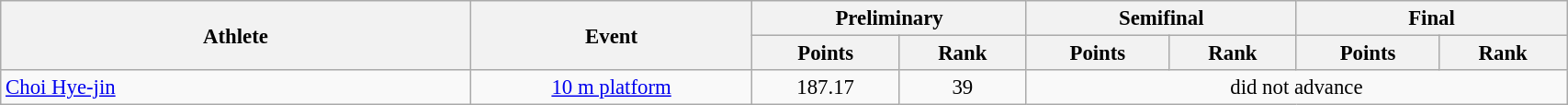<table class=wikitable style="font-size:95%" width="90%">
<tr>
<th rowspan=2>Athlete</th>
<th rowspan=2>Event</th>
<th colspan=2>Preliminary</th>
<th colspan=2>Semifinal</th>
<th colspan=2>Final</th>
</tr>
<tr>
<th>Points</th>
<th>Rank</th>
<th>Points</th>
<th>Rank</th>
<th>Points</th>
<th>Rank</th>
</tr>
<tr>
<td width=30%><a href='#'>Choi Hye-jin</a></td>
<td style="text-align: center;"><a href='#'>10 m platform</a></td>
<td style="text-align: center;">187.17</td>
<td style="text-align: center;">39</td>
<td colspan=4 style="text-align: center;">did not advance</td>
</tr>
</table>
